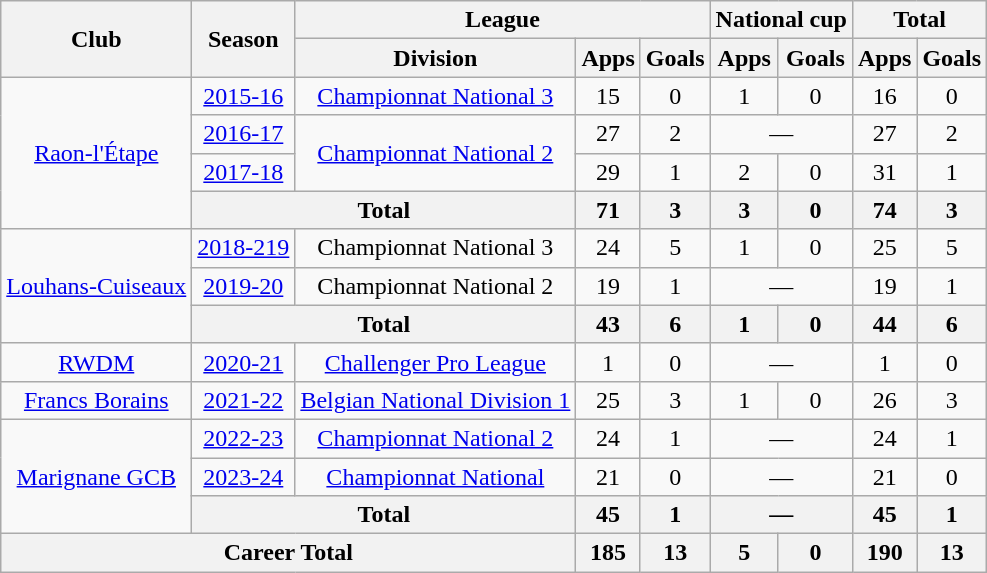<table class="wikitable" style="text-align:center">
<tr>
<th rowspan=2>Club</th>
<th rowspan=2>Season</th>
<th colspan=3>League</th>
<th colspan=2>National cup</th>
<th colspan=2>Total</th>
</tr>
<tr>
<th>Division</th>
<th>Apps</th>
<th>Goals</th>
<th>Apps</th>
<th>Goals</th>
<th>Apps</th>
<th>Goals</th>
</tr>
<tr>
<td rowspan="4"><a href='#'>Raon-l'Étape</a></td>
<td><a href='#'>2015-16</a></td>
<td><a href='#'>Championnat National 3</a></td>
<td>15</td>
<td>0</td>
<td>1</td>
<td>0</td>
<td>16</td>
<td>0</td>
</tr>
<tr>
<td><a href='#'>2016-17</a></td>
<td rowspan="2"><a href='#'>Championnat National 2</a></td>
<td>27</td>
<td>2</td>
<td colspan="2">—</td>
<td>27</td>
<td>2</td>
</tr>
<tr>
<td><a href='#'>2017-18</a></td>
<td>29</td>
<td>1</td>
<td>2</td>
<td>0</td>
<td>31</td>
<td>1</td>
</tr>
<tr>
<th colspan="2">Total</th>
<th>71</th>
<th>3</th>
<th>3</th>
<th>0</th>
<th>74</th>
<th>3</th>
</tr>
<tr>
<td rowspan="3"><a href='#'>Louhans-Cuiseaux</a></td>
<td><a href='#'>2018-219</a></td>
<td>Championnat National 3</td>
<td>24</td>
<td>5</td>
<td>1</td>
<td>0</td>
<td>25</td>
<td>5</td>
</tr>
<tr>
<td><a href='#'>2019-20</a></td>
<td>Championnat National 2</td>
<td>19</td>
<td>1</td>
<td colspan="2">—</td>
<td>19</td>
<td>1</td>
</tr>
<tr>
<th colspan="2">Total</th>
<th>43</th>
<th>6</th>
<th>1</th>
<th>0</th>
<th>44</th>
<th>6</th>
</tr>
<tr>
<td><a href='#'>RWDM</a></td>
<td><a href='#'>2020-21</a></td>
<td><a href='#'>Challenger Pro League</a></td>
<td>1</td>
<td>0</td>
<td colspan="2">—</td>
<td>1</td>
<td>0</td>
</tr>
<tr>
<td><a href='#'>Francs Borains</a></td>
<td><a href='#'>2021-22</a></td>
<td><a href='#'>Belgian National Division 1</a></td>
<td>25</td>
<td>3</td>
<td>1</td>
<td>0</td>
<td>26</td>
<td>3</td>
</tr>
<tr>
<td rowspan="3"><a href='#'>Marignane GCB</a></td>
<td><a href='#'>2022-23</a></td>
<td><a href='#'>Championnat National 2</a></td>
<td>24</td>
<td>1</td>
<td colspan="2">—</td>
<td>24</td>
<td>1</td>
</tr>
<tr>
<td><a href='#'>2023-24</a></td>
<td><a href='#'>Championnat National</a></td>
<td>21</td>
<td>0</td>
<td colspan="2">—</td>
<td>21</td>
<td>0</td>
</tr>
<tr>
<th colspan="2">Total</th>
<th>45</th>
<th>1</th>
<th colspan="2">—</th>
<th>45</th>
<th>1</th>
</tr>
<tr>
<th colspan="3">Career Total</th>
<th>185</th>
<th>13</th>
<th>5</th>
<th>0</th>
<th>190</th>
<th>13</th>
</tr>
</table>
